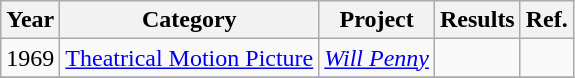<table class="wikitable sortable">
<tr>
<th>Year</th>
<th>Category</th>
<th>Project</th>
<th>Results</th>
<th>Ref.</th>
</tr>
<tr>
<td>1969</td>
<td><a href='#'>Theatrical Motion Picture</a></td>
<td><em><a href='#'>Will Penny</a></em></td>
<td></td>
<td></td>
</tr>
<tr>
</tr>
</table>
